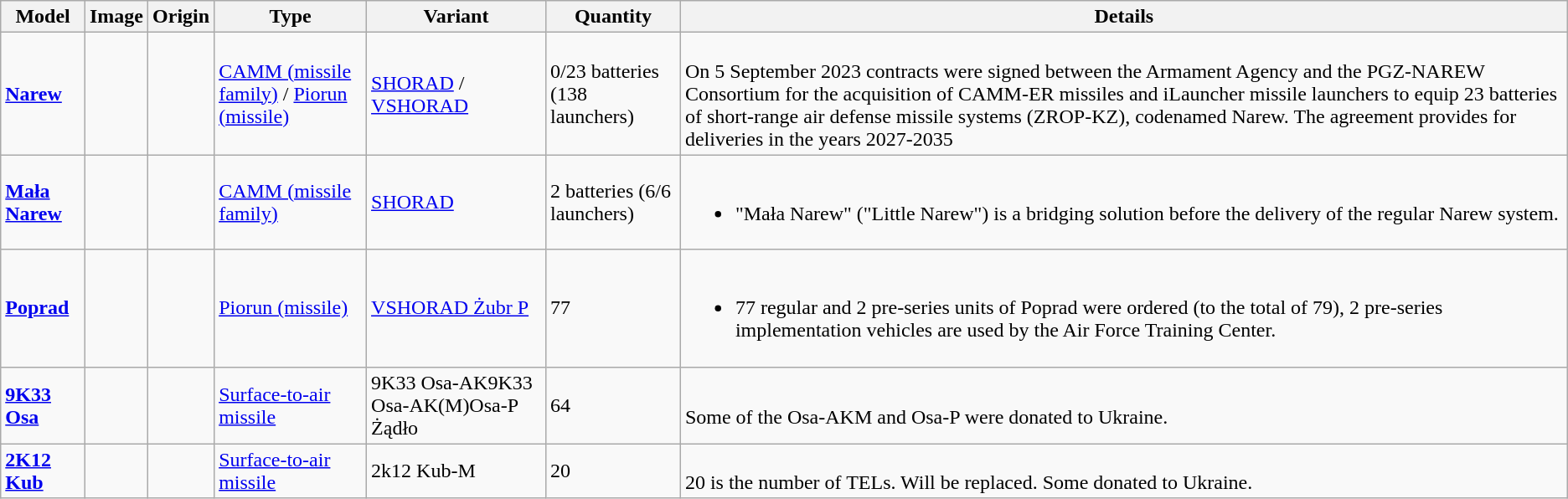<table class="wikitable">
<tr>
<th>Model</th>
<th>Image</th>
<th>Origin</th>
<th>Type</th>
<th>Variant</th>
<th>Quantity</th>
<th>Details</th>
</tr>
<tr>
<td><a href='#'><strong>Narew</strong></a></td>
<td></td>
<td><small></small><br><small></small></td>
<td><a href='#'>CAMM (missile family)</a> / <a href='#'>Piorun (missile)</a></td>
<td><a href='#'>SHORAD</a> / <a href='#'>VSHORAD</a></td>
<td>0/23 batteries (138 launchers)</td>
<td><br>On 5 September 2023 contracts were signed between the Armament Agency and the PGZ-NAREW Consortium for the acquisition of CAMM-ER missiles and iLauncher missile launchers to equip 23 batteries of short-range air defense missile systems (ZROP-KZ), codenamed Narew. 
The agreement provides for deliveries in the years 2027-2035</td>
</tr>
<tr>
<td><a href='#'><strong>Mała Narew</strong></a></td>
<td></td>
<td><small></small><br><small></small></td>
<td><a href='#'>CAMM (missile family)</a></td>
<td><a href='#'>SHORAD</a></td>
<td>2 batteries (6/6 launchers)</td>
<td><br><ul><li>"Mała Narew" ("Little Narew") is a bridging solution before the delivery of the regular Narew system.</li></ul></td>
</tr>
<tr>
<td><a href='#'><strong>Poprad</strong></a></td>
<td></td>
<td><small></small></td>
<td><a href='#'>Piorun (missile)</a></td>
<td><a href='#'>VSHORAD Żubr P</a></td>
<td>77</td>
<td><br><ul><li>77 regular and 2 pre-series units of Poprad were ordered (to the total of 79), 2 pre-series implementation vehicles are used by the Air Force Training Center.</li></ul></td>
</tr>
<tr>
<td><strong><a href='#'>9K33 Osa</a></strong></td>
<td> <br><br></td>
<td><small></small><br><small></small></td>
<td><a href='#'>Surface-to-air missile</a></td>
<td>9K33 Osa-AK9K33 Osa-AK(M)Osa-P Żądło</td>
<td>64</td>
<td><br>Some of the Osa-AKM and Osa-P were donated to Ukraine.</td>
</tr>
<tr>
<td><strong><a href='#'>2K12 Kub</a></strong></td>
<td></td>
<td><small></small></td>
<td><a href='#'>Surface-to-air missile</a></td>
<td>2k12 Kub-M</td>
<td>20</td>
<td><br>20 is the number of TELs. Will be replaced.
Some donated to Ukraine.</td>
</tr>
</table>
